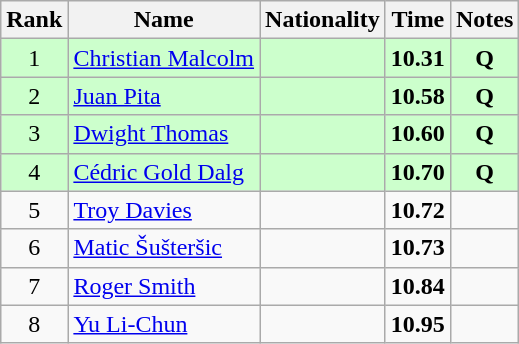<table class="wikitable sortable" style="text-align:center">
<tr>
<th>Rank</th>
<th>Name</th>
<th>Nationality</th>
<th>Time</th>
<th>Notes</th>
</tr>
<tr bgcolor=ccffcc>
<td>1</td>
<td align=left><a href='#'>Christian Malcolm</a></td>
<td align=left></td>
<td><strong>10.31</strong></td>
<td><strong>Q</strong></td>
</tr>
<tr bgcolor=ccffcc>
<td>2</td>
<td align=left><a href='#'>Juan Pita</a></td>
<td align=left></td>
<td><strong>10.58</strong></td>
<td><strong>Q</strong></td>
</tr>
<tr bgcolor=ccffcc>
<td>3</td>
<td align=left><a href='#'>Dwight Thomas</a></td>
<td align=left></td>
<td><strong>10.60</strong></td>
<td><strong>Q</strong></td>
</tr>
<tr bgcolor=ccffcc>
<td>4</td>
<td align=left><a href='#'>Cédric Gold Dalg</a></td>
<td align=left></td>
<td><strong>10.70</strong></td>
<td><strong>Q</strong></td>
</tr>
<tr>
<td>5</td>
<td align=left><a href='#'>Troy Davies</a></td>
<td align=left></td>
<td><strong>10.72</strong></td>
<td></td>
</tr>
<tr>
<td>6</td>
<td align=left><a href='#'>Matic Šušteršic</a></td>
<td align=left></td>
<td><strong>10.73</strong></td>
<td></td>
</tr>
<tr>
<td>7</td>
<td align=left><a href='#'>Roger Smith</a></td>
<td align=left></td>
<td><strong>10.84</strong></td>
<td></td>
</tr>
<tr>
<td>8</td>
<td align=left><a href='#'>Yu Li-Chun</a></td>
<td align=left></td>
<td><strong>10.95</strong></td>
<td></td>
</tr>
</table>
